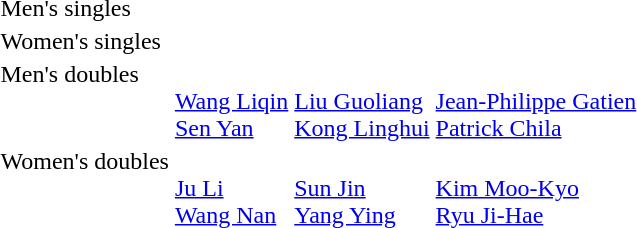<table>
<tr>
<td>Men's singles<br></td>
<td></td>
<td></td>
<td></td>
</tr>
<tr>
<td>Women's singles<br></td>
<td></td>
<td></td>
<td></td>
</tr>
<tr valign="top">
<td>Men's doubles<br></td>
<td><br><a href='#'>Wang Liqin</a><br><a href='#'>Sen Yan</a></td>
<td><br><a href='#'>Liu Guoliang</a><br><a href='#'>Kong Linghui</a></td>
<td><br><a href='#'>Jean-Philippe Gatien</a><br><a href='#'>Patrick Chila</a></td>
</tr>
<tr valign="top">
<td>Women's doubles<br></td>
<td><br><a href='#'>Ju Li</a><br><a href='#'>Wang Nan</a></td>
<td><br><a href='#'>Sun Jin</a><br><a href='#'>Yang Ying</a></td>
<td><br><a href='#'>Kim Moo-Kyo</a><br><a href='#'>Ryu Ji-Hae</a></td>
</tr>
</table>
